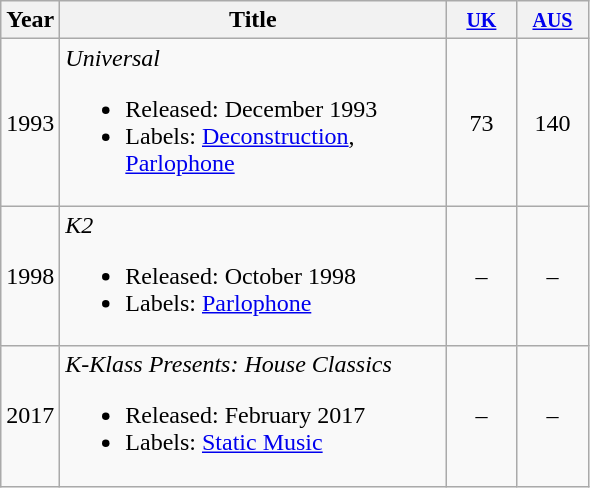<table class="wikitable">
<tr>
<th>Year</th>
<th style="width:250px;">Title</th>
<th width="40"><small><a href='#'>UK</a><br></small></th>
<th width="40"><small><a href='#'>AUS</a><br></small></th>
</tr>
<tr>
<td>1993</td>
<td align=left><em>Universal</em><br><ul><li>Released: December 1993</li><li>Labels: <a href='#'>Deconstruction</a>, <a href='#'>Parlophone</a></li></ul></td>
<td align=center>73</td>
<td align=center>140</td>
</tr>
<tr>
<td>1998</td>
<td><em>K2</em><br><ul><li>Released: October 1998</li><li>Labels: <a href='#'>Parlophone</a></li></ul></td>
<td align=center>–</td>
<td align=center>–</td>
</tr>
<tr>
<td>2017</td>
<td><em>K-Klass Presents: House Classics</em><br><ul><li>Released: February 2017</li><li>Labels: <a href='#'>Static Music</a></li></ul></td>
<td align=center>–</td>
<td align=center>–</td>
</tr>
</table>
